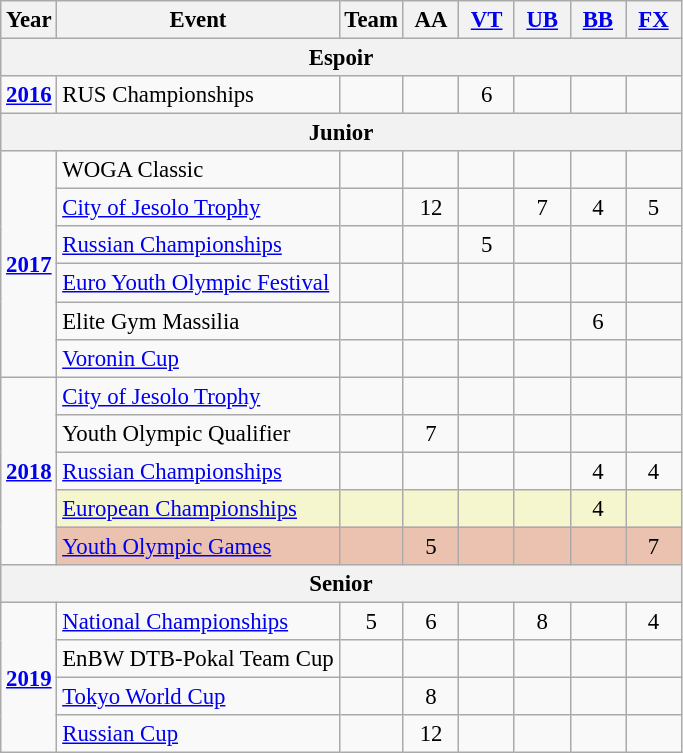<table class="wikitable" style="text-align:center; font-size:95%;">
<tr>
<th align="center">Year</th>
<th align="center">Event</th>
<th style="width:30px;">Team</th>
<th style="width:30px;">AA</th>
<th style="width:30px;"><a href='#'>VT</a></th>
<th style="width:30px;"><a href='#'>UB</a></th>
<th style="width:30px;"><a href='#'>BB</a></th>
<th style="width:30px;"><a href='#'>FX</a></th>
</tr>
<tr>
<th colspan="8"><strong>Espoir</strong></th>
</tr>
<tr>
<td rowspan="1"><strong><a href='#'>2016</a></strong></td>
<td align=left>RUS Championships</td>
<td></td>
<td></td>
<td>6</td>
<td></td>
<td></td>
<td></td>
</tr>
<tr>
<th colspan="8"><strong>Junior</strong></th>
</tr>
<tr>
<td rowspan="6"><strong><a href='#'>2017</a></strong></td>
<td align=left>WOGA Classic</td>
<td></td>
<td></td>
<td></td>
<td></td>
<td></td>
<td></td>
</tr>
<tr>
<td align=left><a href='#'>City of Jesolo Trophy</a></td>
<td></td>
<td>12</td>
<td></td>
<td>7</td>
<td>4</td>
<td>5</td>
</tr>
<tr>
<td align=left><a href='#'>Russian Championships</a></td>
<td></td>
<td></td>
<td>5</td>
<td></td>
<td></td>
<td></td>
</tr>
<tr>
<td align=left><a href='#'>Euro Youth Olympic Festival</a></td>
<td></td>
<td></td>
<td></td>
<td></td>
<td></td>
<td></td>
</tr>
<tr>
<td align=left>Elite Gym Massilia</td>
<td></td>
<td></td>
<td></td>
<td></td>
<td>6</td>
<td></td>
</tr>
<tr>
<td align=left><a href='#'>Voronin Cup</a></td>
<td></td>
<td></td>
<td></td>
<td></td>
<td></td>
<td></td>
</tr>
<tr>
<td rowspan="5"><strong><a href='#'>2018</a></strong></td>
<td align=left><a href='#'>City of Jesolo Trophy</a></td>
<td></td>
<td></td>
<td></td>
<td></td>
<td></td>
<td></td>
</tr>
<tr>
<td align=left>Youth Olympic Qualifier</td>
<td></td>
<td>7</td>
<td></td>
<td></td>
<td></td>
<td></td>
</tr>
<tr>
<td align=left><a href='#'>Russian Championships</a></td>
<td></td>
<td></td>
<td></td>
<td></td>
<td>4</td>
<td>4</td>
</tr>
<tr bgcolor=#F5F6CE>
<td align=left><a href='#'>European Championships</a></td>
<td></td>
<td></td>
<td></td>
<td></td>
<td>4</td>
<td></td>
</tr>
<tr bgcolor=#EBC2AF>
<td align=left><a href='#'>Youth Olympic Games</a></td>
<td></td>
<td>5</td>
<td></td>
<td></td>
<td></td>
<td>7</td>
</tr>
<tr>
<th colspan="8"><strong>Senior</strong></th>
</tr>
<tr>
<td rowspan="4"><strong><a href='#'>2019</a></strong></td>
<td align=left><a href='#'>National Championships</a></td>
<td>5</td>
<td>6</td>
<td></td>
<td>8</td>
<td></td>
<td>4</td>
</tr>
<tr>
<td align=left>EnBW DTB-Pokal Team Cup</td>
<td></td>
<td></td>
<td></td>
<td></td>
<td></td>
<td></td>
</tr>
<tr>
<td align=left><a href='#'>Tokyo World Cup</a></td>
<td></td>
<td>8</td>
<td></td>
<td></td>
<td></td>
<td></td>
</tr>
<tr>
<td align=left><a href='#'>Russian Cup</a></td>
<td></td>
<td>12</td>
<td></td>
<td></td>
<td></td>
<td></td>
</tr>
</table>
